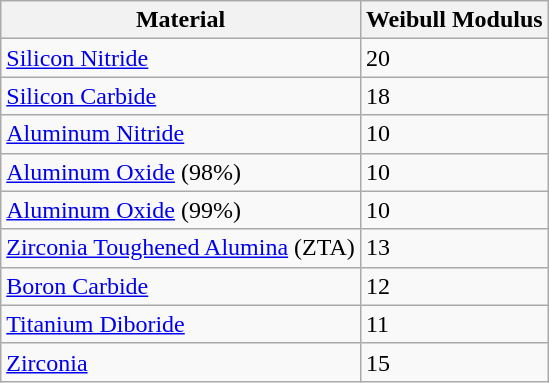<table class="wikitable">
<tr>
<th>Material</th>
<th>Weibull Modulus</th>
</tr>
<tr>
<td><a href='#'>Silicon Nitride</a></td>
<td>20</td>
</tr>
<tr>
<td><a href='#'>Silicon Carbide</a></td>
<td>18</td>
</tr>
<tr>
<td><a href='#'>Aluminum Nitride</a></td>
<td>10</td>
</tr>
<tr>
<td><a href='#'>Aluminum Oxide</a> (98%)</td>
<td>10</td>
</tr>
<tr>
<td><a href='#'>Aluminum Oxide</a> (99%)</td>
<td>10</td>
</tr>
<tr>
<td><a href='#'>Zirconia Toughened Alumina</a> (ZTA)</td>
<td>13</td>
</tr>
<tr>
<td><a href='#'>Boron Carbide</a></td>
<td>12</td>
</tr>
<tr>
<td><a href='#'>Titanium Diboride</a></td>
<td>11</td>
</tr>
<tr>
<td><a href='#'>Zirconia</a></td>
<td>15</td>
</tr>
</table>
